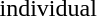<table>
<tr>
<td>individual<br></td>
<td></td>
<td></td>
<td></td>
</tr>
</table>
